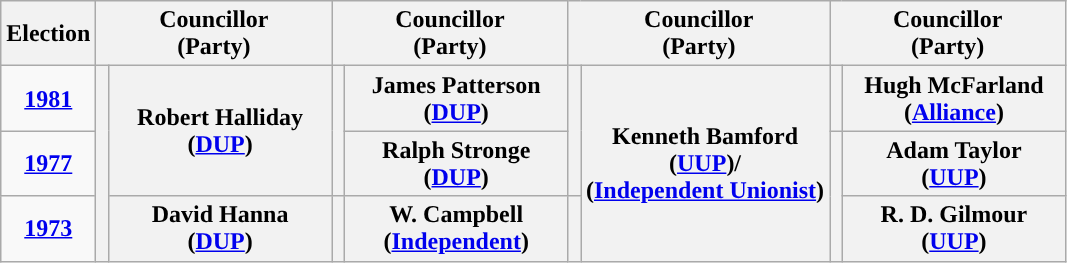<table class="wikitable" style="text-align:center">
<tr>
<th scope="col" width="50">Election</th>
<th scope="col" width="150" colspan = "2">Councillor<br> (Party)</th>
<th scope="col" width="150" colspan = "2">Councillor<br> (Party)</th>
<th scope="col" width="150" colspan = "2">Councillor<br> (Party)</th>
<th scope="col" width="150" colspan = "2">Councillor<br> (Party)</th>
</tr>
<tr>
<td><strong><a href='#'>1981</a></strong></td>
<th rowspan="3" width="1" style="background-color: "></th>
<th rowspan = "2">Robert Halliday <br> (<a href='#'>DUP</a>)</th>
<th rowspan="2" width="1" style="background-color: "></th>
<th rowspan = "1">James Patterson <br> (<a href='#'>DUP</a>)</th>
<th rowspan="2" width="1" style="background-color: "></th>
<th rowspan = "3">Kenneth Bamford <br> (<a href='#'>UUP</a>)/ <br> (<a href='#'>Independent Unionist</a>)</th>
<th rowspan="1" width="1" style="background-color: "></th>
<th rowspan = "1">Hugh McFarland <br> (<a href='#'>Alliance</a>)</th>
</tr>
<tr>
<td><strong><a href='#'>1977</a></strong></td>
<th rowspan = "1">Ralph Stronge <br> (<a href='#'>DUP</a>)</th>
<th rowspan="2" width="1" style="background-color: "></th>
<th rowspan = "1">Adam Taylor <br> (<a href='#'>UUP</a>)</th>
</tr>
<tr>
<td><strong><a href='#'>1973</a></strong></td>
<th rowspan = "1">David Hanna <br> (<a href='#'>DUP</a>)</th>
<th rowspan="1" width="1" style="background-color: "></th>
<th rowspan = "1">W. Campbell <br> (<a href='#'>Independent</a>)</th>
<th rowspan="1" width="1" style="background-color: "></th>
<th rowspan = "1">R. D. Gilmour <br> (<a href='#'>UUP</a>)</th>
</tr>
</table>
